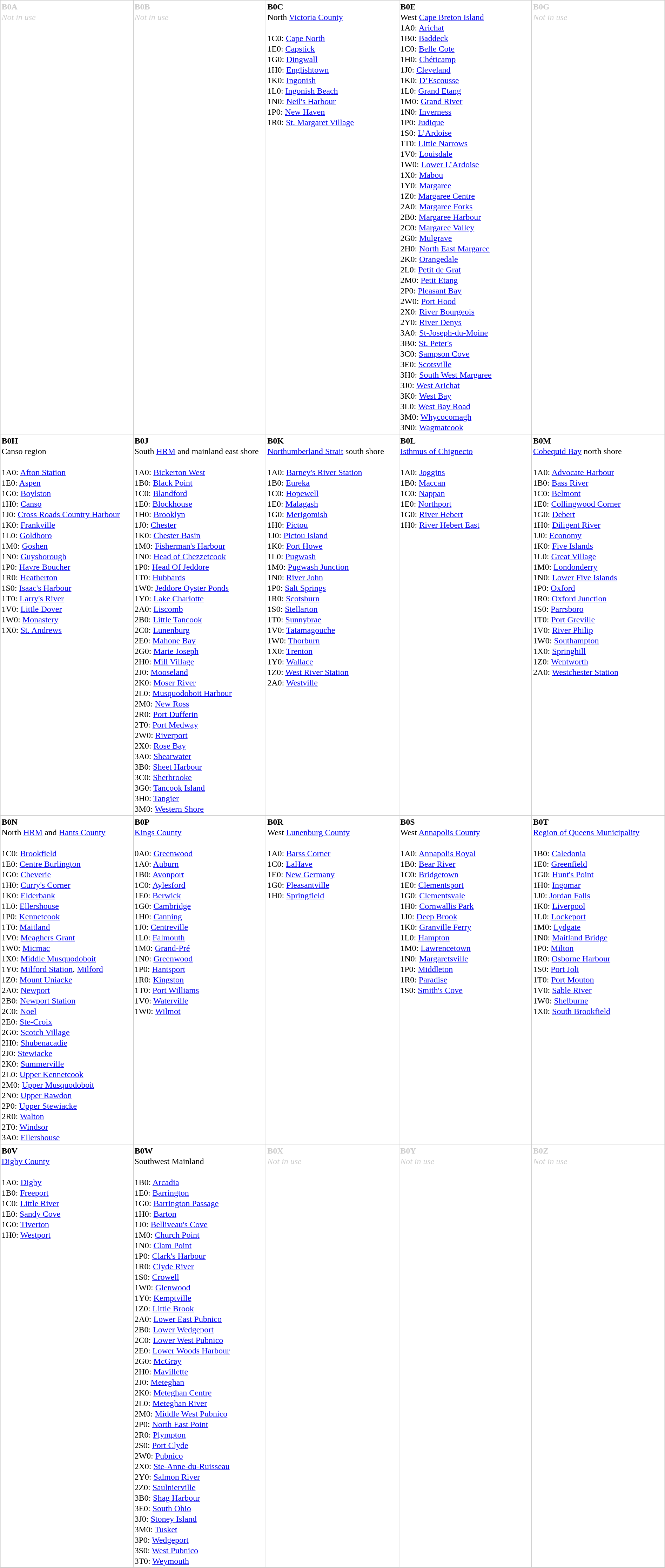<table rules="all" width=100% cellspacing=0 cellpadding=2 style="border-collapse: collapse; border: 1px solid #ccc; line-height: 125%;">
<tr>
<td width=20% valign=top style="color: #CCC;"><strong>B0A</strong><br><em>Not in use</em></td>
<td width=20% valign=top style="color: #CCC;"><strong>B0B</strong><br><em>Not in use</em></td>
<td width=20% valign=top><strong>B0C</strong><br>North <a href='#'>Victoria County</a><br><br><span>
1C0: <a href='#'>Cape North</a><br>
1E0: <a href='#'>Capstick</a><br>
1G0: <a href='#'>Dingwall</a><br>
1H0: <a href='#'>Englishtown</a><br>
1K0: <a href='#'>Ingonish</a><br>
1L0: <a href='#'>Ingonish Beach</a><br>
1N0: <a href='#'>Neil's Harbour</a><br>
1P0: <a href='#'>New Haven</a><br>
1R0: <a href='#'>St. Margaret Village</a>
</span></td>
<td width=20% valign=top><strong>B0E</strong><br>West <a href='#'>Cape Breton Island</a><br><span>
1A0: <a href='#'>Arichat</a><br>
1B0: <a href='#'>Baddeck</a><br>
1C0: <a href='#'>Belle Cote</a><br>
1H0: <a href='#'>Chéticamp</a><br>
1J0: <a href='#'>Cleveland</a><br>
1K0: <a href='#'>D’Escousse</a><br>
1L0: <a href='#'>Grand Etang</a><br>
1M0: <a href='#'>Grand River</a><br>
1N0: <a href='#'>Inverness</a><br>
1P0: <a href='#'>Judique</a><br>
1S0: <a href='#'>L’Ardoise</a><br>
1T0: <a href='#'>Little Narrows</a><br>
1V0: <a href='#'>Louisdale</a><br>
1W0: <a href='#'>Lower L’Ardoise</a><br>
1X0: <a href='#'>Mabou</a><br>
1Y0: <a href='#'>Margaree</a><br>
1Z0: <a href='#'>Margaree Centre</a><br>
2A0: <a href='#'>Margaree Forks</a><br>
2B0: <a href='#'>Margaree Harbour</a><br>
2C0: <a href='#'>Margaree Valley</a><br>
2G0: <a href='#'>Mulgrave</a><br>
2H0: <a href='#'>North East Margaree</a><br>
2K0: <a href='#'>Orangedale</a><br>
2L0: <a href='#'>Petit de Grat</a><br>
2M0: <a href='#'>Petit Etang</a><br>
2P0: <a href='#'>Pleasant Bay</a><br>
2W0: <a href='#'>Port Hood</a><br>
2X0: <a href='#'>River Bourgeois</a><br>
2Y0: <a href='#'>River Denys</a><br>
3A0: <a href='#'>St-Joseph-du-Moine</a><br>
3B0: <a href='#'>St. Peter's</a><br>
3C0: <a href='#'>Sampson Cove</a><br>
3E0: <a href='#'>Scotsville</a><br>
3H0: <a href='#'>South West Margaree</a><br>
3J0: <a href='#'>West Arichat</a><br>
3K0: <a href='#'>West Bay</a><br>
3L0: <a href='#'>West Bay Road</a><br>
3M0: <a href='#'>Whycocomagh</a><br>
3N0: <a href='#'>Wagmatcook</a>
</span></td>
<td width=20% valign=top style="color: #CCC;"><strong>B0G</strong><br><em>Not in use</em></td>
</tr>
<tr>
<td width=20% valign=top><strong>B0H</strong><br>Canso region<br><br><span>
1A0: <a href='#'>Afton Station</a><br>
1E0: <a href='#'>Aspen</a><br>
1G0: <a href='#'>Boylston</a><br>
1H0: <a href='#'>Canso</a><br>
1J0: <a href='#'>Cross Roads Country Harbour</a><br>
1K0: <a href='#'>Frankville</a><br>
1L0: <a href='#'>Goldboro</a><br>
1M0: <a href='#'>Goshen</a><br>
1N0: <a href='#'>Guysborough</a><br>
1P0: <a href='#'>Havre Boucher</a><br>
1R0: <a href='#'>Heatherton</a><br>
1S0: <a href='#'>Isaac's Harbour</a><br>
1T0: <a href='#'>Larry's River</a><br>
1V0: <a href='#'>Little Dover</a><br>
1W0: <a href='#'>Monastery</a><br>
1X0: <a href='#'>St. Andrews</a>
</span></td>
<td width=20% valign=top><strong>B0J</strong><br>South <a href='#'>HRM</a> and mainland east shore<br><br><span>
1A0: <a href='#'>Bickerton West</a><br>
1B0: <a href='#'>Black Point</a><br>
1C0: <a href='#'>Blandford</a><br>
1E0: <a href='#'>Blockhouse</a><br>
1H0: <a href='#'>Brooklyn</a><br>
1J0: <a href='#'>Chester</a><br>
1K0: <a href='#'>Chester Basin</a><br>
1M0: <a href='#'>Fisherman's Harbour</a><br>
1N0: <a href='#'>Head of Chezzetcook</a><br>
1P0: <a href='#'>Head Of Jeddore</a><br>
1T0: <a href='#'>Hubbards</a><br>
1W0: <a href='#'>Jeddore Oyster Ponds</a><br>
1Y0: <a href='#'>Lake Charlotte</a><br>
2A0: <a href='#'>Liscomb</a><br>
2B0: <a href='#'>Little Tancook</a><br>
2C0: <a href='#'>Lunenburg</a><br>
2E0: <a href='#'>Mahone Bay</a><br>
2G0: <a href='#'>Marie Joseph</a><br>
2H0: <a href='#'>Mill Village</a><br>
2J0: <a href='#'>Mooseland</a><br>
2K0: <a href='#'>Moser River</a><br>
2L0: <a href='#'>Musquodoboit Harbour</a><br>
2M0: <a href='#'>New Ross</a><br>
2R0: <a href='#'>Port Dufferin</a><br>
2T0: <a href='#'>Port Medway</a><br>
2W0: <a href='#'>Riverport</a><br>
2X0: <a href='#'>Rose Bay</a><br>
3A0: <a href='#'>Shearwater</a><br>
3B0: <a href='#'>Sheet Harbour</a><br>
3C0: <a href='#'>Sherbrooke</a><br>
3G0: <a href='#'>Tancook Island</a><br>
3H0: <a href='#'>Tangier</a><br>
3M0: <a href='#'>Western Shore</a>
</span></td>
<td width=20% valign=top><strong>B0K</strong><br><a href='#'>Northumberland Strait</a> south shore<br><br><span>
1A0: <a href='#'>Barney's River Station</a><br>
1B0: <a href='#'>Eureka</a><br>
1C0: <a href='#'>Hopewell</a><br>
1E0: <a href='#'>Malagash</a><br>
1G0: <a href='#'>Merigomish</a><br>
1H0: <a href='#'>Pictou</a><br>
1J0: <a href='#'>Pictou Island</a><br>
1K0: <a href='#'>Port Howe</a><br>
1L0: <a href='#'>Pugwash</a><br>
1M0: <a href='#'>Pugwash Junction</a><br>
1N0: <a href='#'>River John</a><br>
1P0: <a href='#'>Salt Springs</a><br>
1R0: <a href='#'>Scotsburn</a><br>
1S0: <a href='#'>Stellarton</a><br>
1T0: <a href='#'>Sunnybrae</a><br>
1V0: <a href='#'>Tatamagouche</a><br>
1W0: <a href='#'>Thorburn</a><br>
1X0: <a href='#'>Trenton</a><br>
1Y0: <a href='#'>Wallace</a><br>
1Z0: <a href='#'>West River Station</a><br>
2A0: <a href='#'>Westville</a><br>
</span></td>
<td width=20% valign=top><strong>B0L</strong><br><a href='#'>Isthmus of Chignecto</a><br><br><span>
1A0: <a href='#'>Joggins</a><br>
1B0: <a href='#'>Maccan</a><br>
1C0: <a href='#'>Nappan</a><br>
1E0: <a href='#'>Northport</a><br>
1G0: <a href='#'>River Hebert</a><br>
1H0: <a href='#'>River Hebert East</a>
</span></td>
<td width=20% valign=top><strong>B0M</strong><br><a href='#'>Cobequid Bay</a> north shore<br><br><span>
1A0: <a href='#'>Advocate Harbour</a><br>
1B0: <a href='#'>Bass River</a><br>
1C0: <a href='#'>Belmont</a><br>
1E0: <a href='#'>Collingwood Corner</a><br>
1G0: <a href='#'>Debert</a><br>
1H0: <a href='#'>Diligent River</a><br>
1J0: <a href='#'>Economy</a><br>
1K0: <a href='#'>Five Islands</a><br>
1L0: <a href='#'>Great Village</a><br>
1M0: <a href='#'>Londonderry</a><br>
1N0: <a href='#'>Lower Five Islands</a><br>
1P0: <a href='#'>Oxford</a><br>
1R0: <a href='#'>Oxford Junction</a><br>
1S0: <a href='#'>Parrsboro</a><br>
1T0: <a href='#'>Port Greville</a><br>
1V0: <a href='#'>River Philip</a><br>
1W0: <a href='#'>Southampton</a><br>
1X0: <a href='#'>Springhill</a><br>
1Z0: <a href='#'>Wentworth</a><br>
2A0: <a href='#'>Westchester Station</a>
</span></td>
</tr>
<tr>
<td width=20% valign=top><strong>B0N</strong><br>North <a href='#'>HRM</a> and <a href='#'>Hants County</a><br><br><span>
1C0: <a href='#'>Brookfield</a><br>
1E0: <a href='#'>Centre Burlington</a><br>
1G0: <a href='#'>Cheverie</a><br>
1H0: <a href='#'>Curry's Corner</a><br>
1K0: <a href='#'>Elderbank</a><br>
1L0: <a href='#'>Ellershouse</a><br>
1P0: <a href='#'>Kennetcook</a><br>
1T0: <a href='#'>Maitland</a><br>
1V0: <a href='#'>Meaghers Grant</a><br>
1W0: <a href='#'>Micmac</a><br>
1X0: <a href='#'>Middle Musquodoboit</a><br>
1Y0: <a href='#'>Milford Station</a>, <a href='#'>Milford</a><br>
1Z0: <a href='#'>Mount Uniacke</a><br>
2A0: <a href='#'>Newport</a><br>
2B0: <a href='#'>Newport Station</a><br>
2C0: <a href='#'>Noel</a><br>
2E0: <a href='#'>Ste-Croix</a><br>
2G0: <a href='#'>Scotch Village</a><br>
2H0: <a href='#'>Shubenacadie</a><br>
2J0: <a href='#'>Stewiacke</a><br>
2K0: <a href='#'>Summerville</a><br>
2L0: <a href='#'>Upper Kennetcook</a><br>
2M0: <a href='#'>Upper Musquodoboit</a><br>
2N0: <a href='#'>Upper Rawdon</a><br>
2P0: <a href='#'>Upper Stewiacke</a><br>
2R0: <a href='#'>Walton</a><br>
2T0: <a href='#'>Windsor</a><br>
3A0: <a href='#'>Ellershouse</a><br>
</span></td>
<td width=20% valign=top><strong>B0P</strong><br><a href='#'>Kings County</a><br><br><span>
0A0: <a href='#'>Greenwood</a><br>
1A0: <a href='#'>Auburn</a><br>
1B0: <a href='#'>Avonport</a><br>
1C0: <a href='#'>Aylesford</a><br>
1E0: <a href='#'>Berwick</a><br>
1G0: <a href='#'>Cambridge</a><br>
1H0: <a href='#'>Canning</a><br>
1J0: <a href='#'>Centreville</a><br>
1L0: <a href='#'>Falmouth</a><br>
1M0: <a href='#'>Grand-Pré</a><br>
1N0: <a href='#'>Greenwood</a><br>
1P0: <a href='#'>Hantsport</a><br>
1R0: <a href='#'>Kingston</a><br>
1T0: <a href='#'>Port Williams</a><br>
1V0: <a href='#'>Waterville</a><br>
1W0: <a href='#'>Wilmot</a>
</span></td>
<td width=20% valign=top><strong>B0R</strong><br>West <a href='#'>Lunenburg County</a><br><br><span>
1A0: <a href='#'>Barss Corner</a><br>
1C0: <a href='#'>LaHave</a><br>
1E0: <a href='#'>New Germany</a><br>
1G0: <a href='#'>Pleasantville</a><br>
1H0: <a href='#'>Springfield</a>
</span></td>
<td width=20% valign=top><strong>B0S</strong><br>West <a href='#'>Annapolis County</a><br><br><span>
1A0: <a href='#'>Annapolis Royal</a><br>
1B0: <a href='#'>Bear River</a><br>
1C0: <a href='#'>Bridgetown</a><br>
1E0: <a href='#'>Clementsport</a><br>
1G0: <a href='#'>Clementsvale</a><br>
1H0: <a href='#'>Cornwallis Park</a><br>
1J0: <a href='#'>Deep Brook</a><br>
1K0: <a href='#'>Granville Ferry</a><br>
1L0: <a href='#'>Hampton</a><br>
1M0: <a href='#'>Lawrencetown</a><br>
1N0: <a href='#'>Margaretsville</a><br>
1P0: <a href='#'>Middleton</a><br>
1R0: <a href='#'>Paradise</a><br>
1S0: <a href='#'>Smith's Cove</a>
</span></td>
<td width=20% valign=top><strong>B0T</strong><br><a href='#'>Region of Queens Municipality</a><br><br><span>
1B0: <a href='#'>Caledonia</a><br>
1E0: <a href='#'>Greenfield</a><br>
1G0: <a href='#'>Hunt's Point</a><br>
1H0: <a href='#'>Ingomar</a><br>
1J0: <a href='#'>Jordan Falls</a><br>
1K0: <a href='#'>Liverpool</a><br>
1L0: <a href='#'>Lockeport</a><br>
1M0: <a href='#'>Lydgate</a><br>
1N0: <a href='#'>Maitland Bridge</a><br>
1P0: <a href='#'>Milton</a><br>
1R0: <a href='#'>Osborne Harbour</a><br>
1S0: <a href='#'>Port Joli</a><br>
1T0: <a href='#'>Port Mouton</a><br>
1V0: <a href='#'>Sable River</a><br>
1W0: <a href='#'>Shelburne</a><br>
1X0: <a href='#'>South Brookfield</a>
</span></td>
</tr>
<tr>
<td width=20% valign=top><strong>B0V</strong><br><a href='#'>Digby County</a><br><br><span>
1A0: <a href='#'>Digby</a><br>
1B0: <a href='#'>Freeport</a><br>
1C0: <a href='#'>Little River</a><br>
1E0: <a href='#'>Sandy Cove</a><br>
1G0: <a href='#'>Tiverton</a><br>
1H0: <a href='#'>Westport</a>
</span></td>
<td width=20% valign=top><strong>B0W</strong><br>Southwest Mainland<br><br><span>
1B0: <a href='#'>Arcadia</a><br>
1E0: <a href='#'>Barrington</a><br>
1G0: <a href='#'>Barrington Passage</a><br>
1H0: <a href='#'>Barton</a><br>
1J0: <a href='#'>Belliveau's Cove</a><br>
1M0: <a href='#'>Church Point</a><br>
1N0: <a href='#'>Clam Point</a><br>
1P0: <a href='#'>Clark's Harbour</a><br>
1R0: <a href='#'>Clyde River</a><br>
1S0: <a href='#'>Crowell</a><br>
1W0: <a href='#'>Glenwood</a><br>
1Y0: <a href='#'>Kemptville</a><br>
1Z0: <a href='#'>Little Brook</a><br>
2A0: <a href='#'>Lower East Pubnico</a><br>
2B0: <a href='#'>Lower Wedgeport</a><br>
2C0: <a href='#'>Lower West Pubnico</a><br>
2E0: <a href='#'>Lower Woods Harbour</a><br>
2G0: <a href='#'>McGray</a><br>
2H0: <a href='#'>Mavillette</a><br>
2J0: <a href='#'>Meteghan</a><br>
2K0: <a href='#'>Meteghan Centre</a><br>
2L0: <a href='#'>Meteghan River</a><br>
2M0: <a href='#'>Middle West Pubnico</a><br>
2P0: <a href='#'>North East Point</a><br>
2R0: <a href='#'>Plympton</a><br>
2S0: <a href='#'>Port Clyde</a><br>
2W0: <a href='#'>Pubnico</a><br>
2X0: <a href='#'>Ste-Anne-du-Ruisseau</a><br>
2Y0: <a href='#'>Salmon River</a><br>
2Z0: <a href='#'>Saulnierville</a><br>
3B0: <a href='#'>Shag Harbour</a><br>
3E0: <a href='#'>South Ohio</a><br>
3J0: <a href='#'>Stoney Island</a><br>
3M0: <a href='#'>Tusket</a><br>
3P0: <a href='#'>Wedgeport</a><br>
3S0: <a href='#'>West Pubnico</a><br>
3T0: <a href='#'>Weymouth</a>
</span></td>
<td width=20% valign=top style="color: #CCC;"><strong>B0X</strong><br><em>Not in use</em></td>
<td width=20% valign=top style="color: #CCC;"><strong>B0Y</strong><br><em>Not in use</em></td>
<td width=20% valign=top style="color: #CCC;"><strong>B0Z</strong><br><em>Not in use</em></td>
</tr>
</table>
